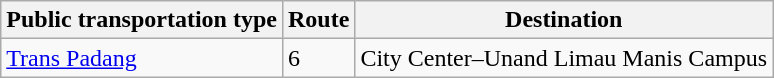<table class="wikitable">
<tr>
<th>Public transportation type</th>
<th>Route</th>
<th>Destination</th>
</tr>
<tr>
<td><a href='#'>Trans Padang</a></td>
<td>6</td>
<td>City Center–Unand Limau Manis Campus</td>
</tr>
</table>
